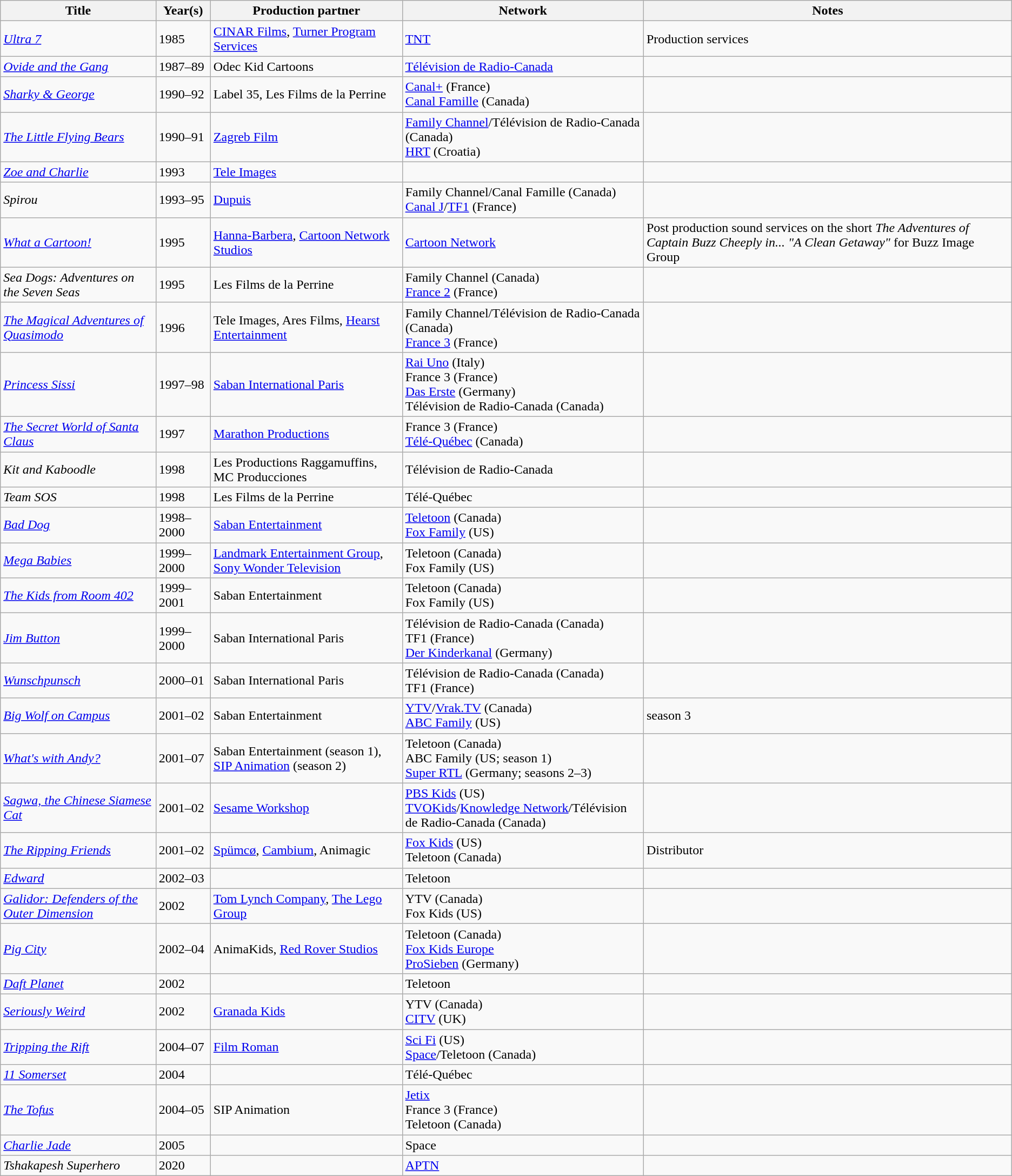<table class="wikitable sortable">
<tr>
<th>Title</th>
<th>Year(s)</th>
<th>Production partner</th>
<th>Network</th>
<th>Notes</th>
</tr>
<tr>
<td><em><a href='#'>Ultra 7</a></em></td>
<td>1985</td>
<td><a href='#'>CINAR Films</a>, <a href='#'>Turner Program Services</a></td>
<td><a href='#'>TNT</a></td>
<td>Production services</td>
</tr>
<tr>
<td><em><a href='#'>Ovide and the Gang</a></em></td>
<td>1987–89</td>
<td>Odec Kid Cartoons</td>
<td><a href='#'>Télévision de Radio-Canada</a></td>
<td></td>
</tr>
<tr>
<td><em><a href='#'>Sharky & George</a></em></td>
<td>1990–92</td>
<td>Label 35, Les Films de la Perrine</td>
<td><a href='#'>Canal+</a> (France)<br><a href='#'>Canal Famille</a> (Canada)</td>
<td></td>
</tr>
<tr>
<td><em><a href='#'>The Little Flying Bears</a></em></td>
<td>1990–91</td>
<td><a href='#'>Zagreb Film</a></td>
<td><a href='#'>Family Channel</a>/Télévision de Radio-Canada (Canada)<br><a href='#'>HRT</a> (Croatia)</td>
<td></td>
</tr>
<tr>
<td><em><a href='#'>Zoe and Charlie</a></em></td>
<td>1993</td>
<td><a href='#'>Tele Images</a></td>
<td></td>
<td></td>
</tr>
<tr>
<td><em>Spirou</em></td>
<td>1993–95</td>
<td><a href='#'>Dupuis</a></td>
<td>Family Channel/Canal Famille (Canada)<br><a href='#'>Canal J</a>/<a href='#'>TF1</a> (France)</td>
<td></td>
</tr>
<tr>
<td><em><a href='#'>What a Cartoon!</a></em></td>
<td>1995</td>
<td><a href='#'>Hanna-Barbera</a>, <a href='#'>Cartoon Network Studios</a></td>
<td><a href='#'>Cartoon Network</a></td>
<td>Post production sound services on the short <em>The Adventures of Captain Buzz Cheeply in... "A Clean Getaway"</em> for Buzz Image Group</td>
</tr>
<tr>
<td><em>Sea Dogs: Adventures on the Seven Seas</em></td>
<td>1995</td>
<td>Les Films de la Perrine</td>
<td>Family Channel (Canada)<br><a href='#'>France 2</a> (France)</td>
<td></td>
</tr>
<tr>
<td><em><a href='#'>The Magical Adventures of Quasimodo</a></em></td>
<td>1996</td>
<td>Tele Images, Ares Films, <a href='#'>Hearst Entertainment</a></td>
<td>Family Channel/Télévision de Radio-Canada (Canada)<br><a href='#'>France 3</a> (France)</td>
<td></td>
</tr>
<tr>
<td><em><a href='#'>Princess Sissi</a></em></td>
<td>1997–98</td>
<td><a href='#'>Saban International Paris</a></td>
<td><a href='#'>Rai Uno</a> (Italy)<br>France 3 (France)<br><a href='#'>Das Erste</a> (Germany)<br>Télévision de Radio-Canada (Canada)</td>
<td></td>
</tr>
<tr>
<td><em><a href='#'>The Secret World of Santa Claus</a></em></td>
<td>1997</td>
<td><a href='#'>Marathon Productions</a></td>
<td>France 3 (France)<br><a href='#'>Télé-Québec</a> (Canada)</td>
<td></td>
</tr>
<tr>
<td><em>Kit and Kaboodle</em></td>
<td>1998</td>
<td>Les Productions Raggamuffins, MC Producciones</td>
<td>Télévision de Radio-Canada</td>
<td></td>
</tr>
<tr>
<td><em>Team SOS</em></td>
<td>1998</td>
<td>Les Films de la Perrine</td>
<td>Télé-Québec</td>
<td></td>
</tr>
<tr>
<td><em><a href='#'>Bad Dog</a></em></td>
<td>1998–2000</td>
<td><a href='#'>Saban Entertainment</a></td>
<td><a href='#'>Teletoon</a> (Canada)<br><a href='#'>Fox Family</a> (US)</td>
<td></td>
</tr>
<tr>
<td><em><a href='#'>Mega Babies</a></em></td>
<td>1999–2000</td>
<td><a href='#'>Landmark Entertainment Group</a>, <a href='#'>Sony Wonder Television</a></td>
<td>Teletoon (Canada)<br>Fox Family (US)</td>
<td></td>
</tr>
<tr>
<td><em><a href='#'>The Kids from Room 402</a></em></td>
<td>1999–2001</td>
<td>Saban Entertainment</td>
<td>Teletoon (Canada)<br>Fox Family (US)</td>
<td></td>
</tr>
<tr>
<td><em><a href='#'>Jim Button</a></em></td>
<td>1999–2000</td>
<td>Saban International Paris</td>
<td>Télévision de Radio-Canada (Canada)<br>TF1 (France)<br><a href='#'>Der Kinderkanal</a> (Germany)</td>
<td></td>
</tr>
<tr>
<td><em><a href='#'>Wunschpunsch</a></em></td>
<td>2000–01</td>
<td>Saban International Paris</td>
<td>Télévision de Radio-Canada (Canada)<br>TF1 (France)</td>
<td></td>
</tr>
<tr>
<td><em><a href='#'>Big Wolf on Campus</a></em></td>
<td>2001–02</td>
<td>Saban Entertainment</td>
<td><a href='#'>YTV</a>/<a href='#'>Vrak.TV</a> (Canada)<br><a href='#'>ABC Family</a> (US)</td>
<td>season 3</td>
</tr>
<tr>
<td><em><a href='#'>What's with Andy?</a></em></td>
<td>2001–07</td>
<td>Saban Entertainment (season 1), <a href='#'>SIP Animation</a> (season 2)</td>
<td>Teletoon (Canada)<br>ABC Family (US; season 1)<br><a href='#'>Super RTL</a> (Germany; seasons 2–3)</td>
<td></td>
</tr>
<tr>
<td><em><a href='#'>Sagwa, the Chinese Siamese Cat</a></em></td>
<td>2001–02</td>
<td><a href='#'>Sesame Workshop</a></td>
<td><a href='#'>PBS Kids</a> (US)<br><a href='#'>TVOKids</a>/<a href='#'>Knowledge Network</a>/Télévision de Radio-Canada (Canada)</td>
<td></td>
</tr>
<tr>
<td><em><a href='#'>The Ripping Friends</a></em></td>
<td>2001–02</td>
<td><a href='#'>Spümcø</a>, <a href='#'>Cambium</a>, Animagic</td>
<td><a href='#'>Fox Kids</a> (US)<br>Teletoon (Canada)</td>
<td>Distributor</td>
</tr>
<tr>
<td><em><a href='#'>Edward</a></em></td>
<td>2002–03</td>
<td></td>
<td>Teletoon</td>
<td></td>
</tr>
<tr>
<td><em><a href='#'>Galidor: Defenders of the Outer Dimension</a></em></td>
<td>2002</td>
<td><a href='#'>Tom Lynch Company</a>, <a href='#'>The Lego Group</a></td>
<td>YTV (Canada)<br>Fox Kids (US)</td>
<td></td>
</tr>
<tr>
<td><em><a href='#'>Pig City</a></em></td>
<td>2002–04</td>
<td>AnimaKids, <a href='#'>Red Rover Studios</a></td>
<td>Teletoon (Canada)<br><a href='#'>Fox Kids Europe</a><br><a href='#'>ProSieben</a> (Germany)</td>
<td></td>
</tr>
<tr>
<td><em><a href='#'>Daft Planet</a></em></td>
<td>2002</td>
<td></td>
<td>Teletoon</td>
<td></td>
</tr>
<tr>
<td><em><a href='#'>Seriously Weird</a></em></td>
<td>2002</td>
<td><a href='#'>Granada Kids</a></td>
<td>YTV (Canada)<br><a href='#'>CITV</a> (UK)</td>
<td></td>
</tr>
<tr>
<td><em><a href='#'>Tripping the Rift</a></em></td>
<td>2004–07</td>
<td><a href='#'>Film Roman</a></td>
<td><a href='#'>Sci Fi</a> (US)<br><a href='#'>Space</a>/Teletoon (Canada)</td>
<td></td>
</tr>
<tr>
<td><em><a href='#'>11 Somerset</a></em></td>
<td>2004</td>
<td></td>
<td>Télé-Québec</td>
<td></td>
</tr>
<tr>
<td><em><a href='#'>The Tofus</a></em></td>
<td>2004–05</td>
<td>SIP Animation</td>
<td><a href='#'>Jetix</a><br>France 3 (France)<br>Teletoon (Canada)</td>
<td></td>
</tr>
<tr>
<td><em><a href='#'>Charlie Jade</a></em></td>
<td>2005</td>
<td></td>
<td>Space</td>
<td></td>
</tr>
<tr>
<td><em>Tshakapesh Superhero</em></td>
<td>2020</td>
<td></td>
<td><a href='#'>APTN</a></td>
<td></td>
</tr>
</table>
